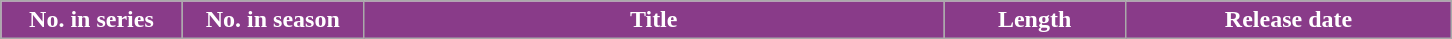<table class="wikitable plainrowheaders mw-collapsible mw-collapsed">
<tr>
<th style="background:#893B89; color: #FFFFFF; width:10%;">No. in series</th>
<th style="background:#893B89; color: #FFFFFF; width:10%;">No. in season</th>
<th style="background:#893B89; color: #FFFFFF; width:32%;">Title</th>
<th style="background:#893B89; color: #FFFFFF; width:10%;">Length</th>
<th style="background:#893B89; color: #FFFFFF; width:18%;">Release date<br>






























</th>
</tr>
</table>
